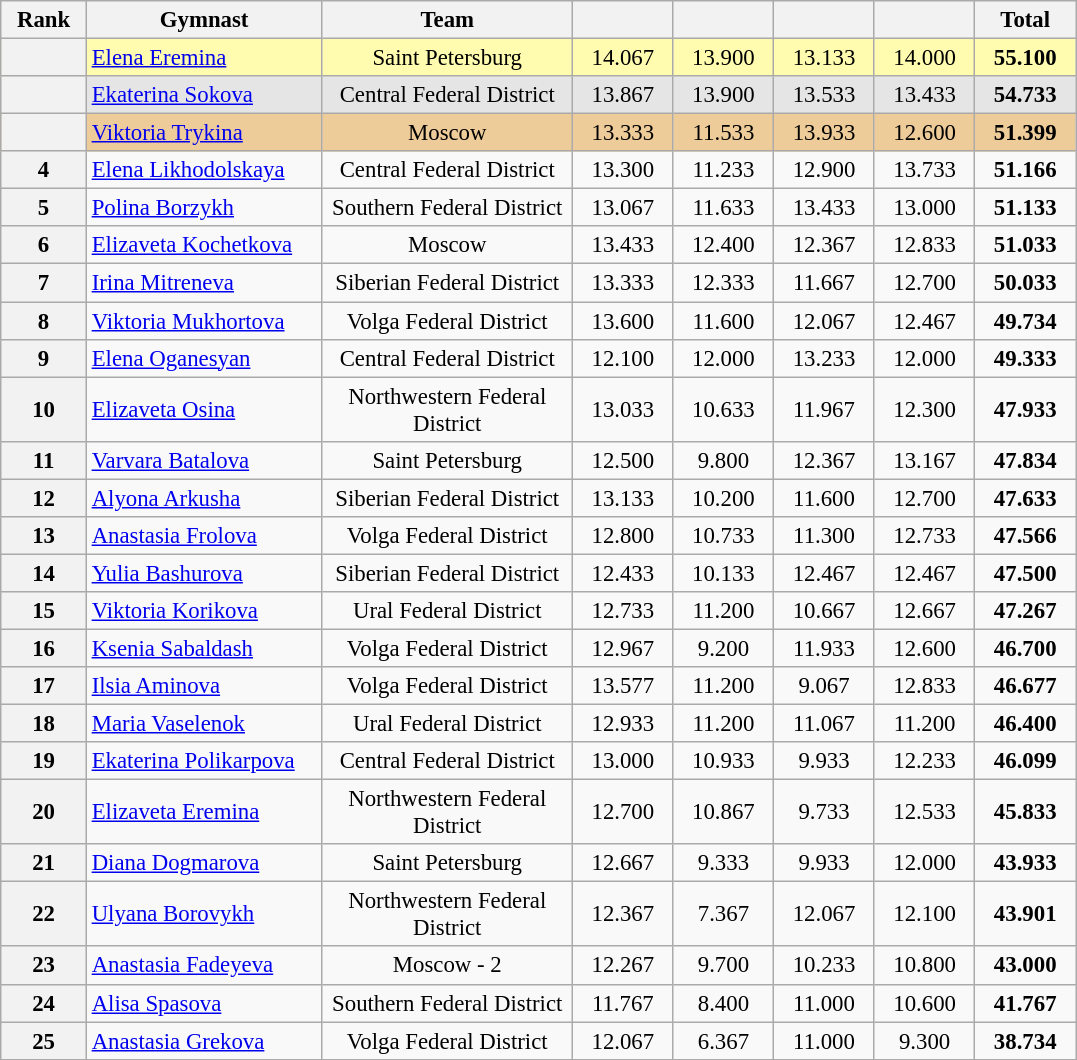<table class="wikitable sortable" style="text-align:center; font-size:95%">
<tr>
<th scope="col" style="width:50px;">Rank</th>
<th scope="col" style="width:150px;">Gymnast</th>
<th scope="col" style="width:160px;">Team</th>
<th scope="col" style="width:60px;"></th>
<th scope="col" style="width:60px;"></th>
<th scope="col" style="width:60px;"></th>
<th scope="col" style="width:60px;"></th>
<th scope="col" style="width:60px;">Total</th>
</tr>
<tr style="background:#fffcaf;">
<th scope=row style="text-align:center"></th>
<td align=left><a href='#'>Elena Eremina</a></td>
<td>Saint Petersburg</td>
<td>14.067</td>
<td>13.900</td>
<td>13.133</td>
<td>14.000</td>
<td><strong>55.100</strong></td>
</tr>
<tr style="background:#e5e5e5;">
<th scope=row style="text-align:center"></th>
<td align=left><a href='#'>Ekaterina Sokova</a></td>
<td>Central Federal District</td>
<td>13.867</td>
<td>13.900</td>
<td>13.533</td>
<td>13.433</td>
<td><strong>54.733</strong></td>
</tr>
<tr style="background:#ec9;">
<th scope=row style="text-align:center"></th>
<td align=left><a href='#'>Viktoria Trykina</a></td>
<td>Moscow</td>
<td>13.333</td>
<td>11.533</td>
<td>13.933</td>
<td>12.600</td>
<td><strong>51.399</strong></td>
</tr>
<tr>
<th scope=row style="text-align:center">4</th>
<td align=left><a href='#'>Elena Likhodolskaya</a></td>
<td>Central Federal District</td>
<td>13.300</td>
<td>11.233</td>
<td>12.900</td>
<td>13.733</td>
<td><strong>51.166</strong></td>
</tr>
<tr>
<th scope=row style="text-align:center">5</th>
<td align=left><a href='#'>Polina Borzykh</a></td>
<td>Southern Federal District</td>
<td>13.067</td>
<td>11.633</td>
<td>13.433</td>
<td>13.000</td>
<td><strong>51.133</strong></td>
</tr>
<tr>
<th scope=row style="text-align:center">6</th>
<td align=left><a href='#'>Elizaveta Kochetkova</a></td>
<td>Moscow</td>
<td>13.433</td>
<td>12.400</td>
<td>12.367</td>
<td>12.833</td>
<td><strong>51.033</strong></td>
</tr>
<tr>
<th scope=row style="text-align:center">7</th>
<td align=left><a href='#'>Irina Mitreneva</a></td>
<td>Siberian Federal District</td>
<td>13.333</td>
<td>12.333</td>
<td>11.667</td>
<td>12.700</td>
<td><strong>50.033</strong></td>
</tr>
<tr>
<th scope=row style="text-align:center">8</th>
<td align=left><a href='#'>Viktoria Mukhortova</a></td>
<td>Volga Federal District</td>
<td>13.600</td>
<td>11.600</td>
<td>12.067</td>
<td>12.467</td>
<td><strong>49.734</strong></td>
</tr>
<tr>
<th scope=row style="text-align:center">9</th>
<td align=left><a href='#'>Elena Oganesyan</a></td>
<td>Central Federal District</td>
<td>12.100</td>
<td>12.000</td>
<td>13.233</td>
<td>12.000</td>
<td><strong>49.333</strong></td>
</tr>
<tr>
<th scope=row style="text-align:center">10</th>
<td align=left><a href='#'>Elizaveta Osina</a></td>
<td>Northwestern Federal District</td>
<td>13.033</td>
<td>10.633</td>
<td>11.967</td>
<td>12.300</td>
<td><strong>47.933</strong></td>
</tr>
<tr>
<th scope=row style="text-align:center">11</th>
<td align=left><a href='#'>Varvara Batalova</a></td>
<td>Saint Petersburg</td>
<td>12.500</td>
<td>9.800</td>
<td>12.367</td>
<td>13.167</td>
<td><strong>47.834</strong></td>
</tr>
<tr>
<th scope=row style="text-align:center">12</th>
<td align=left><a href='#'>Alyona Arkusha</a></td>
<td>Siberian Federal District</td>
<td>13.133</td>
<td>10.200</td>
<td>11.600</td>
<td>12.700</td>
<td><strong>47.633</strong></td>
</tr>
<tr>
<th scope=row style="text-align:center">13</th>
<td align=left><a href='#'>Anastasia Frolova</a></td>
<td>Volga Federal District</td>
<td>12.800</td>
<td>10.733</td>
<td>11.300</td>
<td>12.733</td>
<td><strong>47.566</strong></td>
</tr>
<tr>
<th scope=row style="text-align:center">14</th>
<td align=left><a href='#'>Yulia Bashurova</a></td>
<td>Siberian Federal District</td>
<td>12.433</td>
<td>10.133</td>
<td>12.467</td>
<td>12.467</td>
<td><strong>47.500</strong></td>
</tr>
<tr>
<th scope=row style="text-align:center">15</th>
<td align=left><a href='#'>Viktoria Korikova</a></td>
<td>Ural Federal District</td>
<td>12.733</td>
<td>11.200</td>
<td>10.667</td>
<td>12.667</td>
<td><strong>47.267</strong></td>
</tr>
<tr>
<th scope=row style="text-align:center">16</th>
<td align=left><a href='#'>Ksenia Sabaldash</a></td>
<td>Volga Federal District</td>
<td>12.967</td>
<td>9.200</td>
<td>11.933</td>
<td>12.600</td>
<td><strong>46.700</strong></td>
</tr>
<tr>
<th scope=row style="text-align:center">17</th>
<td align=left><a href='#'>Ilsia Aminova</a></td>
<td>Volga Federal District</td>
<td>13.577</td>
<td>11.200</td>
<td>9.067</td>
<td>12.833</td>
<td><strong>46.677</strong></td>
</tr>
<tr>
<th scope=row style="text-align:center">18</th>
<td align=left><a href='#'>Maria Vaselenok</a></td>
<td>Ural Federal District</td>
<td>12.933</td>
<td>11.200</td>
<td>11.067</td>
<td>11.200</td>
<td><strong>46.400</strong></td>
</tr>
<tr>
<th scope=row style="text-align:center">19</th>
<td align=left><a href='#'>Ekaterina Polikarpova</a></td>
<td>Central Federal District</td>
<td>13.000</td>
<td>10.933</td>
<td>9.933</td>
<td>12.233</td>
<td><strong>46.099</strong></td>
</tr>
<tr>
<th scope=row style="text-align:center">20</th>
<td align=left><a href='#'>Elizaveta Eremina</a></td>
<td>Northwestern Federal District</td>
<td>12.700</td>
<td>10.867</td>
<td>9.733</td>
<td>12.533</td>
<td><strong>45.833</strong></td>
</tr>
<tr>
<th scope=row style="text-align:center">21</th>
<td align=left><a href='#'>Diana Dogmarova</a></td>
<td>Saint Petersburg</td>
<td>12.667</td>
<td>9.333</td>
<td>9.933</td>
<td>12.000</td>
<td><strong>43.933</strong></td>
</tr>
<tr>
<th scope=row style="text-align:center">22</th>
<td align=left><a href='#'>Ulyana Borovykh</a></td>
<td>Northwestern Federal District</td>
<td>12.367</td>
<td>7.367</td>
<td>12.067</td>
<td>12.100</td>
<td><strong>43.901</strong></td>
</tr>
<tr>
<th scope=row style="text-align:center">23</th>
<td align=left><a href='#'>Anastasia Fadeyeva</a></td>
<td>Moscow - 2</td>
<td>12.267</td>
<td>9.700</td>
<td>10.233</td>
<td>10.800</td>
<td><strong>43.000</strong></td>
</tr>
<tr>
<th scope=row style="text-align:center">24</th>
<td align=left><a href='#'>Alisa Spasova</a></td>
<td>Southern Federal District</td>
<td>11.767</td>
<td>8.400</td>
<td>11.000</td>
<td>10.600</td>
<td><strong>41.767</strong></td>
</tr>
<tr>
<th scope=row style="text-align:center">25</th>
<td align=left><a href='#'>Anastasia Grekova</a></td>
<td>Volga Federal District</td>
<td>12.067</td>
<td>6.367</td>
<td>11.000</td>
<td>9.300</td>
<td><strong>38.734</strong></td>
</tr>
</table>
